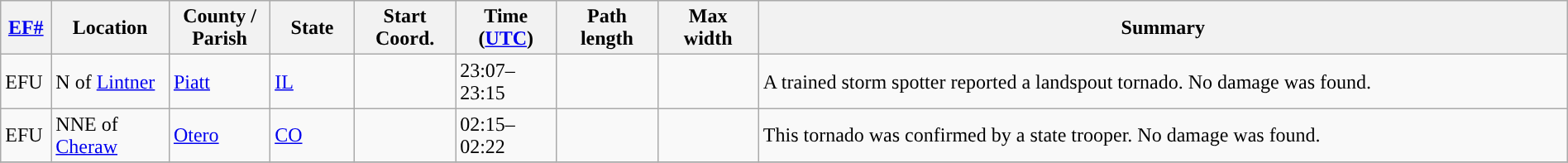<table class="wikitable sortable" style="width:100%;">
<tr>
<th scope="col"  style="width:3%; text-align:center;"><a href='#'>EF#</a></th>
<th scope="col"  style="width:7%; text-align:center;" class="unsortable">Location</th>
<th scope="col"  style="width:6%; text-align:center;" class="unsortable">County / Parish</th>
<th scope="col"  style="width:5%; text-align:center;">State</th>
<th scope="col"  style="width:6%; text-align:center;">Start Coord.</th>
<th scope="col"  style="width:6%; text-align:center;">Time (<a href='#'>UTC</a>)</th>
<th scope="col"  style="width:6%; text-align:center;">Path length</th>
<th scope="col"  style="width:6%; text-align:center;">Max width</th>
<th scope="col" class="unsortable" style="width:48%; text-align:center;">Summary</th>
</tr>
<tr>
<td>EFU</td>
<td>N of <a href='#'>Lintner</a></td>
<td><a href='#'>Piatt</a></td>
<td><a href='#'>IL</a></td>
<td></td>
<td>23:07–23:15</td>
<td></td>
<td></td>
<td>A trained storm spotter reported a landspout tornado. No damage was found.</td>
</tr>
<tr>
<td>EFU</td>
<td>NNE of <a href='#'>Cheraw</a></td>
<td><a href='#'>Otero</a></td>
<td><a href='#'>CO</a></td>
<td></td>
<td>02:15–02:22</td>
<td></td>
<td></td>
<td>This tornado was confirmed by a state trooper. No damage was found.</td>
</tr>
<tr>
</tr>
</table>
